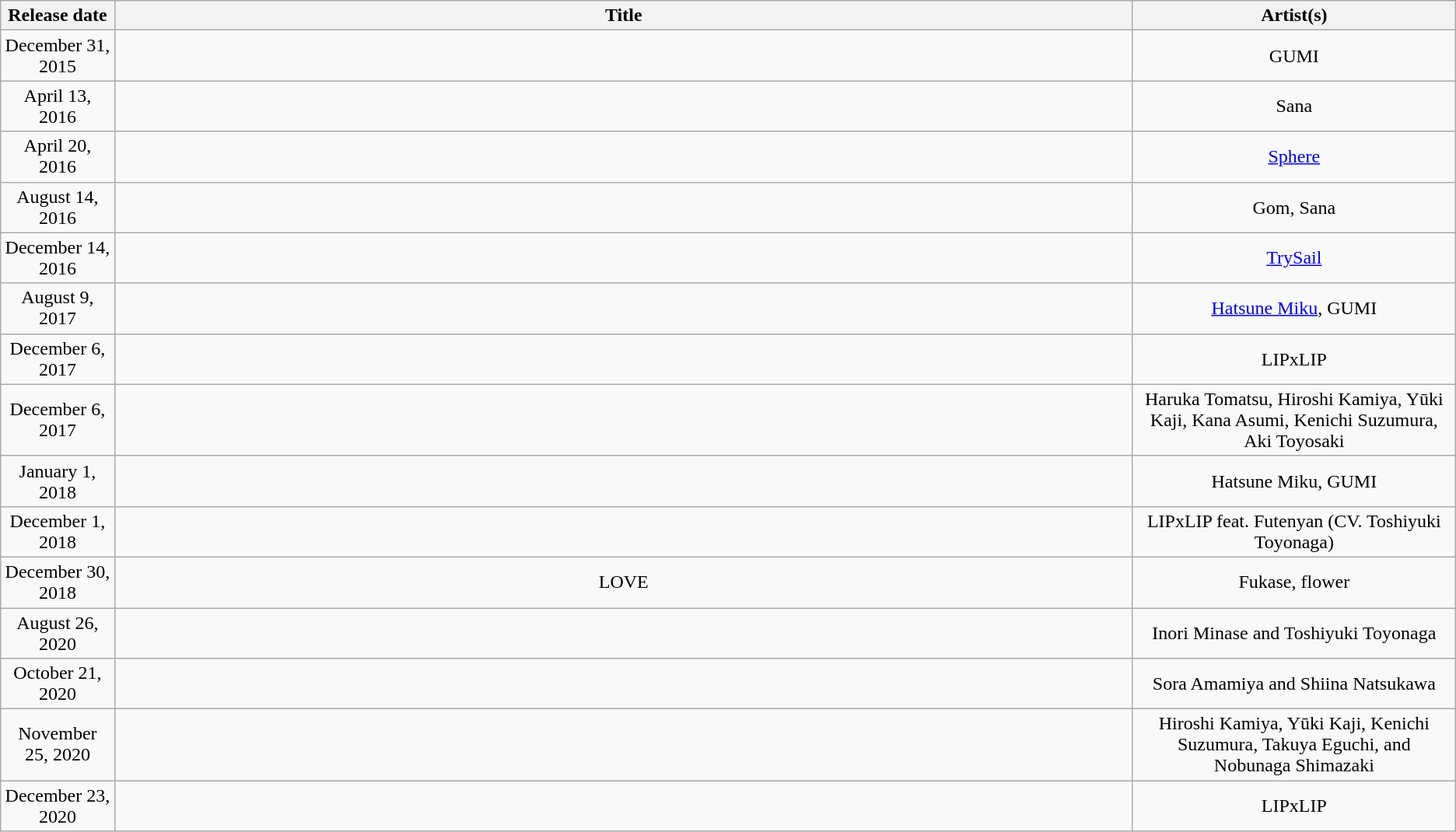<table class="wikitable" style="text-align: center;">
<tr>
<th>Release date</th>
<th style="width: 70%">Title</th>
<th>Artist(s)</th>
</tr>
<tr>
<td>December 31, 2015</td>
<td></td>
<td>GUMI</td>
</tr>
<tr>
<td>April 13, 2016</td>
<td></td>
<td>Sana</td>
</tr>
<tr>
<td>April 20, 2016</td>
<td></td>
<td><a href='#'>Sphere</a></td>
</tr>
<tr>
<td>August 14, 2016</td>
<td></td>
<td>Gom, Sana</td>
</tr>
<tr>
<td>December 14, 2016</td>
<td></td>
<td><a href='#'>TrySail</a></td>
</tr>
<tr>
<td>August 9, 2017</td>
<td></td>
<td><a href='#'>Hatsune Miku</a>, GUMI</td>
</tr>
<tr>
<td>December 6, 2017</td>
<td></td>
<td>LIPxLIP</td>
</tr>
<tr>
<td>December 6, 2017</td>
<td></td>
<td>Haruka Tomatsu, Hiroshi Kamiya, Yūki Kaji, Kana Asumi, Kenichi Suzumura, Aki Toyosaki</td>
</tr>
<tr>
<td>January 1, 2018</td>
<td></td>
<td>Hatsune Miku, GUMI</td>
</tr>
<tr>
<td>December 1, 2018</td>
<td></td>
<td>LIPxLIP feat. Futenyan (CV. Toshiyuki Toyonaga)</td>
</tr>
<tr>
<td>December 30, 2018</td>
<td>LOVE</td>
<td>Fukase, flower</td>
</tr>
<tr>
<td>August 26, 2020</td>
<td></td>
<td>Inori Minase and Toshiyuki Toyonaga</td>
</tr>
<tr>
<td>October 21, 2020</td>
<td></td>
<td>Sora Amamiya and Shiina Natsukawa</td>
</tr>
<tr>
<td>November 25, 2020</td>
<td></td>
<td>Hiroshi Kamiya, Yūki Kaji, Kenichi Suzumura, Takuya Eguchi, and Nobunaga Shimazaki</td>
</tr>
<tr>
<td>December 23, 2020</td>
<td></td>
<td>LIPxLIP</td>
</tr>
</table>
